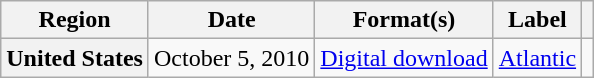<table class="wikitable plainrowheaders">
<tr>
<th scope="col">Region</th>
<th scope="col">Date</th>
<th scope="col">Format(s)</th>
<th scope="col">Label</th>
<th scope="col"></th>
</tr>
<tr>
<th scope="row">United States</th>
<td>October 5, 2010</td>
<td><a href='#'>Digital download</a></td>
<td><a href='#'>Atlantic</a></td>
<td></td>
</tr>
</table>
